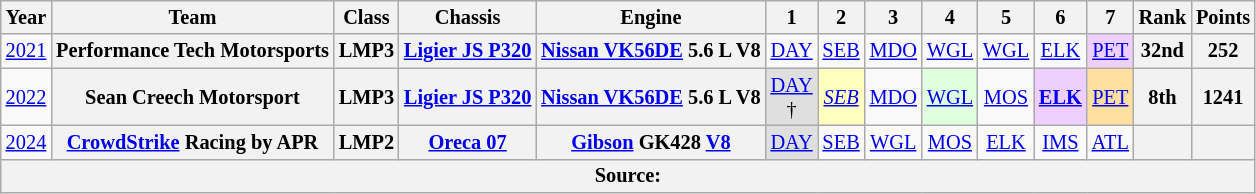<table class="wikitable" style="text-align:center; font-size:85%">
<tr>
<th>Year</th>
<th>Team</th>
<th>Class</th>
<th>Chassis</th>
<th>Engine</th>
<th>1</th>
<th>2</th>
<th>3</th>
<th>4</th>
<th>5</th>
<th>6</th>
<th>7</th>
<th>Rank</th>
<th>Points</th>
</tr>
<tr>
<td><a href='#'>2021</a></td>
<th nowrap>Performance Tech Motorsports</th>
<th>LMP3</th>
<th nowrap><a href='#'>Ligier JS P320</a></th>
<th nowrap><a href='#'>Nissan VK56DE</a> 5.6 L V8</th>
<td style="background:#;"><a href='#'>DAY</a></td>
<td style="background:#;"><a href='#'>SEB</a></td>
<td style="background:#;"><a href='#'>MDO</a></td>
<td style="background:#;"><a href='#'>WGL</a></td>
<td style="background:#;"><a href='#'>WGL</a></td>
<td style="background:#;"><a href='#'>ELK</a></td>
<td style="background:#efcfff;"><a href='#'>PET</a><br></td>
<th>32nd</th>
<th>252</th>
</tr>
<tr>
<td><a href='#'>2022</a></td>
<th nowrap>Sean Creech Motorsport</th>
<th>LMP3</th>
<th nowrap><a href='#'>Ligier JS P320</a></th>
<th nowrap><a href='#'>Nissan VK56DE</a> 5.6 L V8</th>
<td style="background:#DFDFDF;"><a href='#'>DAY</a><br>†</td>
<td style="background:#FFFFBF;"><em><a href='#'>SEB</a></em><br></td>
<td style="background:#;"><a href='#'>MDO</a></td>
<td style="background:#DFFFDF;"><a href='#'>WGL</a><br></td>
<td style="background:#;"><a href='#'>MOS</a></td>
<td style="background:#EFCFFF;"><strong><a href='#'>ELK</a></strong><br></td>
<td style="background:#FFDF9F;"><a href='#'>PET</a><br></td>
<th>8th</th>
<th>1241</th>
</tr>
<tr>
<td><a href='#'>2024</a></td>
<th nowrap><a href='#'>CrowdStrike</a> Racing by APR</th>
<th>LMP2</th>
<th nowrap><a href='#'>Oreca 07</a></th>
<th nowrap><a href='#'>Gibson</a> GK428 <a href='#'>V8</a></th>
<td style="background:#dfdfdf;"><a href='#'>DAY</a><br></td>
<td style="background:#;"><a href='#'>SEB</a></td>
<td style="background:#;"><a href='#'>WGL</a></td>
<td style="background:#;"><a href='#'>MOS</a></td>
<td style="background:#;"><a href='#'>ELK</a></td>
<td style="background:#;"><a href='#'>IMS</a></td>
<td style="background:#;"><a href='#'>ATL</a></td>
<th></th>
<th></th>
</tr>
<tr>
<th colspan="14">Source:</th>
</tr>
</table>
